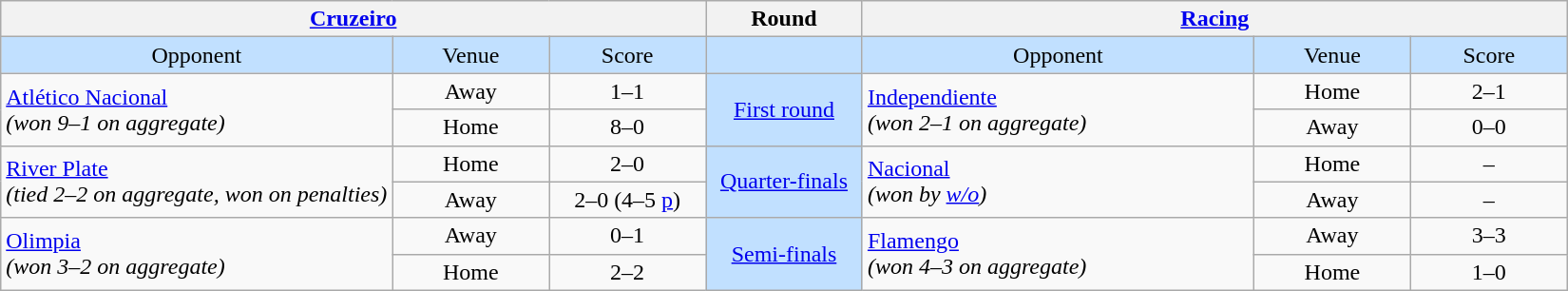<table class="wikitable" style="text-align: center;">
<tr>
<th colspan=3> <a href='#'>Cruzeiro</a></th>
<th>Round</th>
<th colspan=3> <a href='#'>Racing</a></th>
</tr>
<tr bgcolor=#c1e0ff>
<td width=25%>Opponent</td>
<td width=10%>Venue</td>
<td width=10%>Score</td>
<td width=10%></td>
<td width=25%>Opponent</td>
<td width=10%>Venue</td>
<td width=10%>Score</td>
</tr>
<tr>
<td rowspan=2 align=left> <a href='#'>Atlético Nacional</a><br><em>(won 9–1 on aggregate)</em></td>
<td>Away</td>
<td>1–1</td>
<td rowspan=2 bgcolor=#c1e0ff><a href='#'>First round</a></td>
<td rowspan=2 align=left> <a href='#'>Independiente</a><br><em>(won 2–1 on aggregate)</em></td>
<td>Home</td>
<td>2–1</td>
</tr>
<tr>
<td>Home</td>
<td>8–0</td>
<td>Away</td>
<td>0–0</td>
</tr>
<tr>
<td rowspan=2 align=left> <a href='#'>River Plate</a><br><em>(tied 2–2 on aggregate, won on penalties)</em></td>
<td>Home</td>
<td>2–0</td>
<td rowspan=2 bgcolor=#c1e0ff><a href='#'>Quarter-finals</a></td>
<td rowspan=2 align=left> <a href='#'>Nacional</a><br><em>(won by <a href='#'>w/o</a>)</em></td>
<td>Home</td>
<td>–</td>
</tr>
<tr>
<td>Away</td>
<td>2–0 (4–5 <a href='#'>p</a>)</td>
<td>Away</td>
<td>–</td>
</tr>
<tr>
<td rowspan=2 align=left> <a href='#'>Olimpia</a><br><em>(won 3–2 on aggregate)</em></td>
<td>Away</td>
<td>0–1</td>
<td rowspan=2 bgcolor=#c1e0ff><a href='#'>Semi-finals</a></td>
<td rowspan=2 align=left> <a href='#'>Flamengo</a><br><em>(won 4–3 on aggregate)</em></td>
<td>Away</td>
<td>3–3</td>
</tr>
<tr>
<td>Home</td>
<td>2–2</td>
<td>Home</td>
<td>1–0</td>
</tr>
</table>
